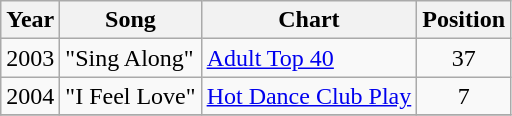<table class="wikitable">
<tr>
<th>Year</th>
<th>Song</th>
<th>Chart</th>
<th>Position</th>
</tr>
<tr>
<td>2003</td>
<td>"Sing Along"</td>
<td><a href='#'>Adult Top 40</a></td>
<td align="center">37</td>
</tr>
<tr>
<td>2004</td>
<td>"I Feel Love"</td>
<td><a href='#'>Hot Dance Club Play</a></td>
<td align="center">7</td>
</tr>
<tr>
</tr>
</table>
